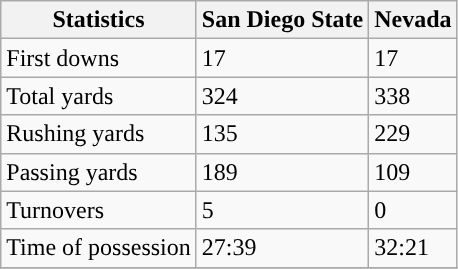<table class="wikitable">
<tr>
<th>Statistics</th>
<th>San Diego State</th>
<th>Nevada</th>
</tr>
<tr>
<td>First downs</td>
<td>17</td>
<td>17</td>
</tr>
<tr>
<td>Total yards</td>
<td>324</td>
<td>338</td>
</tr>
<tr>
<td>Rushing yards</td>
<td>135</td>
<td>229</td>
</tr>
<tr>
<td>Passing yards</td>
<td>189</td>
<td>109</td>
</tr>
<tr>
<td>Turnovers</td>
<td>5</td>
<td>0</td>
</tr>
<tr>
<td>Time of possession</td>
<td>27:39</td>
<td>32:21</td>
</tr>
<tr>
</tr>
</table>
